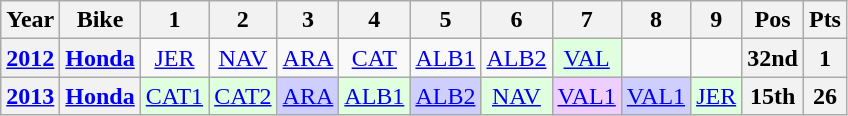<table class="wikitable" style="text-align:center">
<tr>
<th>Year</th>
<th>Bike</th>
<th>1</th>
<th>2</th>
<th>3</th>
<th>4</th>
<th>5</th>
<th>6</th>
<th>7</th>
<th>8</th>
<th>9</th>
<th>Pos</th>
<th>Pts</th>
</tr>
<tr>
<th><a href='#'>2012</a></th>
<th><a href='#'>Honda</a></th>
<td style="background:#;"><a href='#'>JER</a><br></td>
<td style="background:#;"><a href='#'>NAV</a><br></td>
<td style="background:#;"><a href='#'>ARA</a><br></td>
<td style="background:#;"><a href='#'>CAT</a><br></td>
<td style="background:#;"><a href='#'>ALB1</a><br></td>
<td style="background:#;"><a href='#'>ALB2</a><br></td>
<td style="background:#dfffdf;"><a href='#'>VAL</a><br></td>
<td></td>
<td></td>
<th>32nd</th>
<th>1</th>
</tr>
<tr>
<th align="left"><a href='#'>2013</a></th>
<th align="left"><a href='#'>Honda</a></th>
<td style="background:#dfffdf;"><a href='#'>CAT1</a><br></td>
<td style="background:#dfffdf;"><a href='#'>CAT2</a><br></td>
<td style="background:#cfcfff;"><a href='#'>ARA</a><br></td>
<td style="background:#dfffdf;"><a href='#'>ALB1</a><br></td>
<td style="background:#cfcfff;"><a href='#'>ALB2</a><br></td>
<td style="background:#dfffdf;"><a href='#'>NAV</a><br></td>
<td style="background:#efcfff;"><a href='#'>VAL1</a><br></td>
<td style="background:#cfcfff;"><a href='#'>VAL1</a><br></td>
<td style="background:#dfffdf;"><a href='#'>JER</a><br></td>
<th style="background:#;">15th</th>
<th style="background:#;">26</th>
</tr>
</table>
